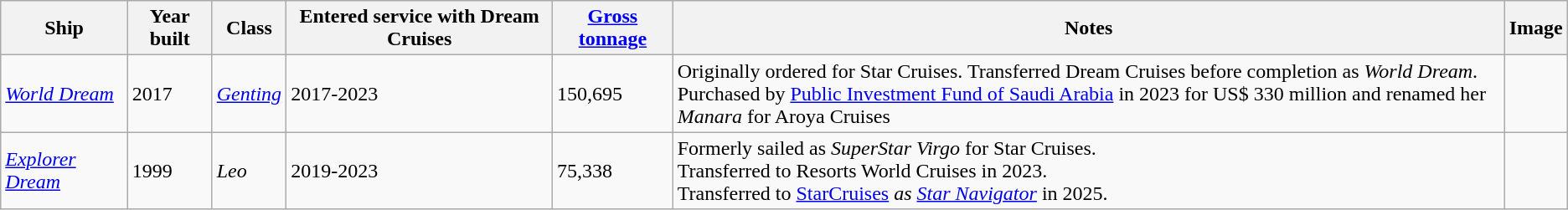<table class="wikitable sortable">
<tr>
<th>Ship</th>
<th>Year built</th>
<th>Class</th>
<th>Entered service with Dream Cruises</th>
<th><a href='#'>Gross tonnage</a></th>
<th>Notes</th>
<th>Image</th>
</tr>
<tr>
<td><em><a href='#'>World Dream</a></em></td>
<td>2017</td>
<td><a href='#'><em>Genting</em></a></td>
<td>2017-2023</td>
<td>150,695</td>
<td>Originally ordered for Star Cruises. Transferred Dream Cruises before completion as <em>World Dream</em>.<br>Purchased by <a href='#'>Public Investment Fund of Saudi Arabia</a> in 2023 for US$ 330 million and renamed her <em>Manara</em> for Aroya Cruises</td>
<td></td>
</tr>
<tr>
<td><em><a href='#'>Explorer Dream</a></em></td>
<td>1999</td>
<td><em>Leo</em></td>
<td>2019-2023</td>
<td>75,338</td>
<td>Formerly sailed as <em>SuperStar Virgo</em> for Star Cruises. <br>Transferred to Resorts World Cruises in 2023.<br>Transferred to <a href='#'>StarCruises</a> <em>as <a href='#'>Star Navigator</a></em> in 2025.<em></em></td>
<td></td>
</tr>
</table>
